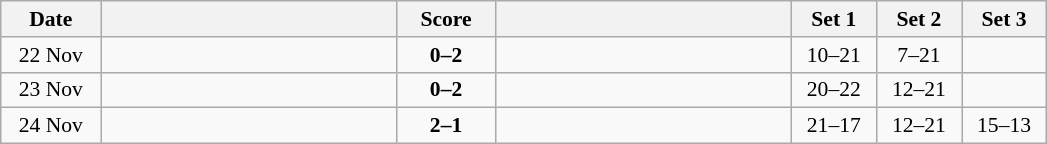<table class="wikitable" style="text-align: center; font-size:90% ">
<tr>
<th width="60">Date</th>
<th style="text-align:right; width:190px;"></th>
<th width="60">Score</th>
<th style="text-align:left; width:190px;"></th>
<th width="50">Set 1</th>
<th width="50">Set 2</th>
<th width="50">Set 3</th>
</tr>
<tr>
<td>22 Nov</td>
<td align=right></td>
<td align=center><strong>0–2</strong></td>
<td style="text-align:left"><strong></strong></td>
<td>10–21</td>
<td>7–21</td>
<td></td>
</tr>
<tr>
<td>23 Nov</td>
<td align=right></td>
<td align=center><strong>0–2</strong></td>
<td style="text-align:left"><strong></strong></td>
<td>20–22</td>
<td>12–21</td>
<td></td>
</tr>
<tr>
<td>24 Nov</td>
<td align=right><strong></strong></td>
<td align=center><strong>2–1</strong></td>
<td style="text-align:left"></td>
<td>21–17</td>
<td>12–21</td>
<td>15–13</td>
</tr>
</table>
